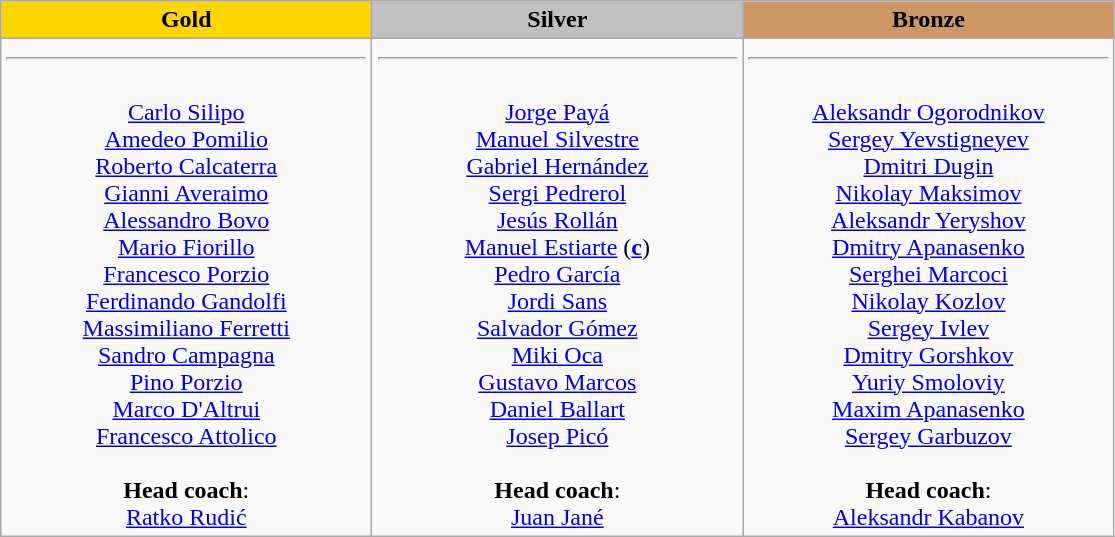<table class="wikitable">
<tr>
<th style="text-align:center; width:15em; background-color:gold;">Gold</th>
<th style="text-align:center; width:15em; background-color:silver;">Silver</th>
<th style="text-align:center; width:15em; background-color:#CC9966;">Bronze</th>
</tr>
<tr>
<td style="text-align:center; vertical-align:top;"><strong></strong> <hr><br><a href='#'>Carlo Silipo</a><br> <a href='#'>Amedeo Pomilio</a><br> <a href='#'>Roberto Calcaterra</a><br> <a href='#'>Gianni Averaimo</a><br> <a href='#'>Alessandro Bovo</a><br> <a href='#'>Mario Fiorillo</a><br> <a href='#'>Francesco Porzio</a><br> <a href='#'>Ferdinando Gandolfi</a><br> <a href='#'>Massimiliano Ferretti</a><br> <a href='#'>Sandro Campagna</a><br> <a href='#'>Pino Porzio</a><br> <a href='#'>Marco D'Altrui</a><br> <a href='#'>Francesco Attolico</a><br><br><strong>Head coach</strong>: <br><a href='#'>Ratko Rudić</a></td>
<td style="text-align:center; vertical-align:top;"><strong></strong> <hr><br><a href='#'>Jorge Payá</a><br> <a href='#'>Manuel Silvestre</a><br> <a href='#'>Gabriel Hernández</a><br> <a href='#'>Sergi Pedrerol</a><br> <a href='#'>Jesús Rollán</a><br> <a href='#'>Manuel Estiarte</a> (<a href='#'><strong>c</strong></a>)<br> <a href='#'>Pedro García</a><br> <a href='#'>Jordi Sans</a><br> <a href='#'>Salvador Gómez</a><br> <a href='#'>Miki Oca</a><br> <a href='#'>Gustavo Marcos</a><br> <a href='#'>Daniel Ballart</a><br> <a href='#'>Josep Picó</a><br><br><strong>Head coach</strong>: <br><a href='#'>Juan Jané</a></td>
<td style="text-align:center; vertical-align:top;"><strong></strong> <hr><br><a href='#'>Aleksandr Ogorodnikov</a><br> <a href='#'>Sergey Yevstigneyev</a><br><a href='#'>Dmitri Dugin</a><br> <a href='#'>Nikolay Maksimov</a><br> <a href='#'>Aleksandr Yeryshov</a><br> <a href='#'>Dmitry Apanasenko</a><br> <a href='#'>Serghei Marcoci</a><br> <a href='#'>Nikolay Kozlov</a><br> <a href='#'>Sergey Ivlev</a><br> <a href='#'>Dmitry Gorshkov</a><br> <a href='#'>Yuriy Smoloviy</a><br> <a href='#'>Maxim Apanasenko</a><br><a href='#'>Sergey Garbuzov</a><br><br><strong>Head coach</strong>: <br><a href='#'>Aleksandr Kabanov</a></td>
</tr>
</table>
